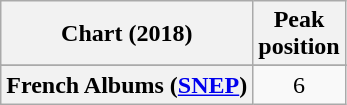<table class="wikitable sortable plainrowheaders" style="text-align:center">
<tr>
<th scope="col">Chart (2018)</th>
<th scope="col">Peak<br>position</th>
</tr>
<tr>
</tr>
<tr>
<th scope="row">French Albums (<a href='#'>SNEP</a>)</th>
<td>6</td>
</tr>
</table>
